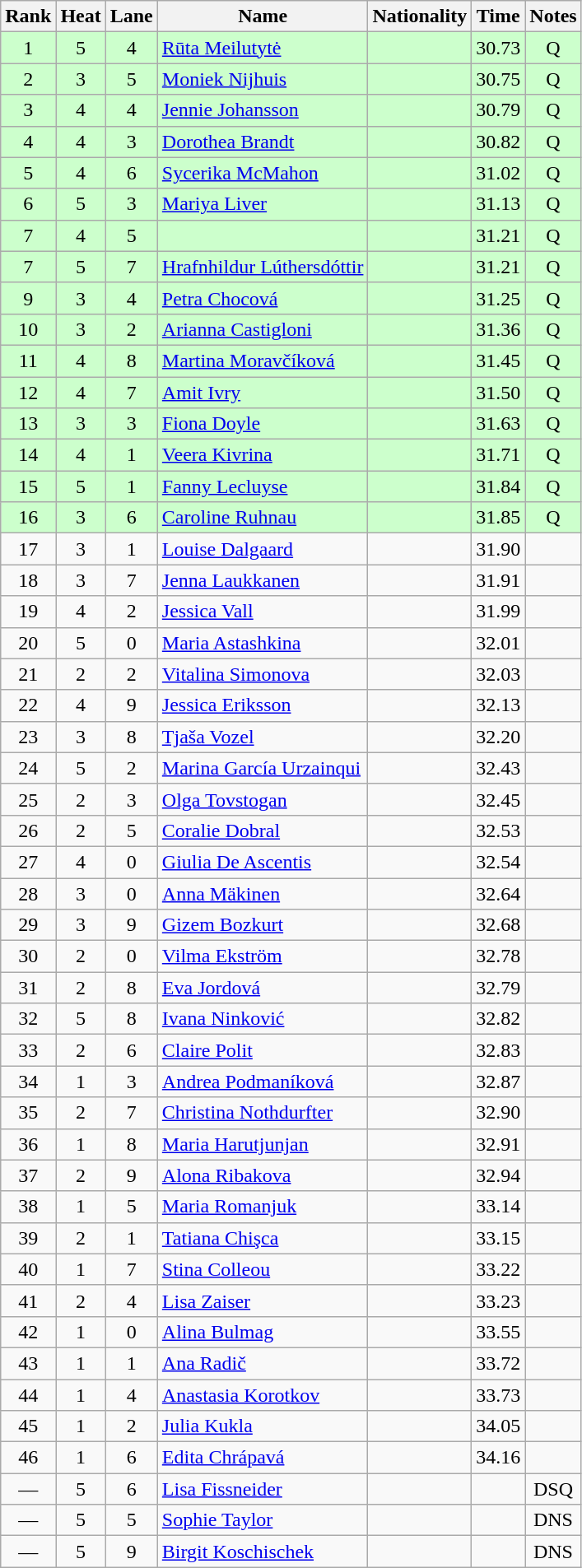<table class="wikitable sortable" style="text-align:center">
<tr>
<th>Rank</th>
<th>Heat</th>
<th>Lane</th>
<th>Name</th>
<th>Nationality</th>
<th>Time</th>
<th>Notes</th>
</tr>
<tr bgcolor=ccffcc>
<td>1</td>
<td>5</td>
<td>4</td>
<td align=left><a href='#'>Rūta Meilutytė</a></td>
<td align=left></td>
<td>30.73</td>
<td>Q</td>
</tr>
<tr bgcolor=ccffcc>
<td>2</td>
<td>3</td>
<td>5</td>
<td align=left><a href='#'>Moniek Nijhuis</a></td>
<td align=left></td>
<td>30.75</td>
<td>Q</td>
</tr>
<tr bgcolor=ccffcc>
<td>3</td>
<td>4</td>
<td>4</td>
<td align=left><a href='#'>Jennie Johansson</a></td>
<td align=left></td>
<td>30.79</td>
<td>Q</td>
</tr>
<tr bgcolor=ccffcc>
<td>4</td>
<td>4</td>
<td>3</td>
<td align=left><a href='#'>Dorothea Brandt</a></td>
<td align=left></td>
<td>30.82</td>
<td>Q</td>
</tr>
<tr bgcolor=ccffcc>
<td>5</td>
<td>4</td>
<td>6</td>
<td align=left><a href='#'>Sycerika McMahon</a></td>
<td align=left></td>
<td>31.02</td>
<td>Q</td>
</tr>
<tr bgcolor=ccffcc>
<td>6</td>
<td>5</td>
<td>3</td>
<td align=left><a href='#'>Mariya Liver</a></td>
<td align=left></td>
<td>31.13</td>
<td>Q</td>
</tr>
<tr bgcolor=ccffcc>
<td>7</td>
<td>4</td>
<td>5</td>
<td align=left></td>
<td align=left></td>
<td>31.21</td>
<td>Q</td>
</tr>
<tr bgcolor=ccffcc>
<td>7</td>
<td>5</td>
<td>7</td>
<td align=left><a href='#'>Hrafnhildur Lúthersdóttir</a></td>
<td align=left></td>
<td>31.21</td>
<td>Q</td>
</tr>
<tr bgcolor=ccffcc>
<td>9</td>
<td>3</td>
<td>4</td>
<td align=left><a href='#'>Petra Chocová</a></td>
<td align=left></td>
<td>31.25</td>
<td>Q</td>
</tr>
<tr bgcolor=ccffcc>
<td>10</td>
<td>3</td>
<td>2</td>
<td align=left><a href='#'>Arianna Castigloni</a></td>
<td align=left></td>
<td>31.36</td>
<td>Q</td>
</tr>
<tr bgcolor=ccffcc>
<td>11</td>
<td>4</td>
<td>8</td>
<td align=left><a href='#'>Martina Moravčíková</a></td>
<td align=left></td>
<td>31.45</td>
<td>Q</td>
</tr>
<tr bgcolor=ccffcc>
<td>12</td>
<td>4</td>
<td>7</td>
<td align=left><a href='#'>Amit Ivry</a></td>
<td align=left></td>
<td>31.50</td>
<td>Q</td>
</tr>
<tr bgcolor=ccffcc>
<td>13</td>
<td>3</td>
<td>3</td>
<td align=left><a href='#'>Fiona Doyle</a></td>
<td align=left></td>
<td>31.63</td>
<td>Q</td>
</tr>
<tr bgcolor=ccffcc>
<td>14</td>
<td>4</td>
<td>1</td>
<td align=left><a href='#'>Veera Kivrina</a></td>
<td align=left></td>
<td>31.71</td>
<td>Q</td>
</tr>
<tr bgcolor=ccffcc>
<td>15</td>
<td>5</td>
<td>1</td>
<td align=left><a href='#'>Fanny Lecluyse</a></td>
<td align=left></td>
<td>31.84</td>
<td>Q</td>
</tr>
<tr bgcolor=ccffcc>
<td>16</td>
<td>3</td>
<td>6</td>
<td align=left><a href='#'>Caroline Ruhnau</a></td>
<td align=left></td>
<td>31.85</td>
<td>Q</td>
</tr>
<tr>
<td>17</td>
<td>3</td>
<td>1</td>
<td align=left><a href='#'>Louise Dalgaard</a></td>
<td align=left></td>
<td>31.90</td>
<td></td>
</tr>
<tr>
<td>18</td>
<td>3</td>
<td>7</td>
<td align=left><a href='#'>Jenna Laukkanen</a></td>
<td align=left></td>
<td>31.91</td>
<td></td>
</tr>
<tr>
<td>19</td>
<td>4</td>
<td>2</td>
<td align=left><a href='#'>Jessica Vall</a></td>
<td align=left></td>
<td>31.99</td>
<td></td>
</tr>
<tr>
<td>20</td>
<td>5</td>
<td>0</td>
<td align=left><a href='#'>Maria Astashkina</a></td>
<td align=left></td>
<td>32.01</td>
<td></td>
</tr>
<tr>
<td>21</td>
<td>2</td>
<td>2</td>
<td align=left><a href='#'>Vitalina Simonova</a></td>
<td align=left></td>
<td>32.03</td>
<td></td>
</tr>
<tr>
<td>22</td>
<td>4</td>
<td>9</td>
<td align=left><a href='#'>Jessica Eriksson</a></td>
<td align=left></td>
<td>32.13</td>
<td></td>
</tr>
<tr>
<td>23</td>
<td>3</td>
<td>8</td>
<td align=left><a href='#'>Tjaša Vozel</a></td>
<td align=left></td>
<td>32.20</td>
<td></td>
</tr>
<tr>
<td>24</td>
<td>5</td>
<td>2</td>
<td align=left><a href='#'>Marina García Urzainqui</a></td>
<td align=left></td>
<td>32.43</td>
<td></td>
</tr>
<tr>
<td>25</td>
<td>2</td>
<td>3</td>
<td align=left><a href='#'>Olga Tovstogan</a></td>
<td align=left></td>
<td>32.45</td>
<td></td>
</tr>
<tr>
<td>26</td>
<td>2</td>
<td>5</td>
<td align=left><a href='#'>Coralie Dobral</a></td>
<td align=left></td>
<td>32.53</td>
<td></td>
</tr>
<tr>
<td>27</td>
<td>4</td>
<td>0</td>
<td align=left><a href='#'>Giulia De Ascentis</a></td>
<td align=left></td>
<td>32.54</td>
<td></td>
</tr>
<tr>
<td>28</td>
<td>3</td>
<td>0</td>
<td align=left><a href='#'>Anna Mäkinen</a></td>
<td align=left></td>
<td>32.64</td>
<td></td>
</tr>
<tr>
<td>29</td>
<td>3</td>
<td>9</td>
<td align=left><a href='#'>Gizem Bozkurt</a></td>
<td align=left></td>
<td>32.68</td>
<td></td>
</tr>
<tr>
<td>30</td>
<td>2</td>
<td>0</td>
<td align=left><a href='#'>Vilma Ekström</a></td>
<td align=left></td>
<td>32.78</td>
<td></td>
</tr>
<tr>
<td>31</td>
<td>2</td>
<td>8</td>
<td align=left><a href='#'>Eva Jordová</a></td>
<td align=left></td>
<td>32.79</td>
<td></td>
</tr>
<tr>
<td>32</td>
<td>5</td>
<td>8</td>
<td align=left><a href='#'>Ivana Ninković</a></td>
<td align=left></td>
<td>32.82</td>
<td></td>
</tr>
<tr>
<td>33</td>
<td>2</td>
<td>6</td>
<td align=left><a href='#'>Claire Polit</a></td>
<td align=left></td>
<td>32.83</td>
<td></td>
</tr>
<tr>
<td>34</td>
<td>1</td>
<td>3</td>
<td align=left><a href='#'>Andrea Podmaníková</a></td>
<td align=left></td>
<td>32.87</td>
<td></td>
</tr>
<tr>
<td>35</td>
<td>2</td>
<td>7</td>
<td align=left><a href='#'>Christina Nothdurfter</a></td>
<td align=left></td>
<td>32.90</td>
<td></td>
</tr>
<tr>
<td>36</td>
<td>1</td>
<td>8</td>
<td align=left><a href='#'>Maria Harutjunjan</a></td>
<td align=left></td>
<td>32.91</td>
<td></td>
</tr>
<tr>
<td>37</td>
<td>2</td>
<td>9</td>
<td align=left><a href='#'>Alona Ribakova</a></td>
<td align=left></td>
<td>32.94</td>
<td></td>
</tr>
<tr>
<td>38</td>
<td>1</td>
<td>5</td>
<td align=left><a href='#'>Maria Romanjuk</a></td>
<td align=left></td>
<td>33.14</td>
<td></td>
</tr>
<tr>
<td>39</td>
<td>2</td>
<td>1</td>
<td align=left><a href='#'>Tatiana Chişca</a></td>
<td align=left></td>
<td>33.15</td>
<td></td>
</tr>
<tr>
<td>40</td>
<td>1</td>
<td>7</td>
<td align=left><a href='#'>Stina Colleou</a></td>
<td align=left></td>
<td>33.22</td>
<td></td>
</tr>
<tr>
<td>41</td>
<td>2</td>
<td>4</td>
<td align=left><a href='#'>Lisa Zaiser</a></td>
<td align=left></td>
<td>33.23</td>
<td></td>
</tr>
<tr>
<td>42</td>
<td>1</td>
<td>0</td>
<td align=left><a href='#'>Alina Bulmag</a></td>
<td align=left></td>
<td>33.55</td>
<td></td>
</tr>
<tr>
<td>43</td>
<td>1</td>
<td>1</td>
<td align=left><a href='#'>Ana Radič</a></td>
<td align=left></td>
<td>33.72</td>
<td></td>
</tr>
<tr>
<td>44</td>
<td>1</td>
<td>4</td>
<td align=left><a href='#'>Anastasia Korotkov</a></td>
<td align=left></td>
<td>33.73</td>
<td></td>
</tr>
<tr>
<td>45</td>
<td>1</td>
<td>2</td>
<td align=left><a href='#'>Julia Kukla</a></td>
<td align=left></td>
<td>34.05</td>
<td></td>
</tr>
<tr>
<td>46</td>
<td>1</td>
<td>6</td>
<td align=left><a href='#'>Edita Chrápavá</a></td>
<td align=left></td>
<td>34.16</td>
<td></td>
</tr>
<tr>
<td>—</td>
<td>5</td>
<td>6</td>
<td align=left><a href='#'>Lisa Fissneider</a></td>
<td align=left></td>
<td></td>
<td>DSQ</td>
</tr>
<tr>
<td>—</td>
<td>5</td>
<td>5</td>
<td align=left><a href='#'>Sophie Taylor</a></td>
<td align=left></td>
<td></td>
<td>DNS</td>
</tr>
<tr>
<td>—</td>
<td>5</td>
<td>9</td>
<td align=left><a href='#'>Birgit Koschischek</a></td>
<td align=left></td>
<td></td>
<td>DNS</td>
</tr>
</table>
